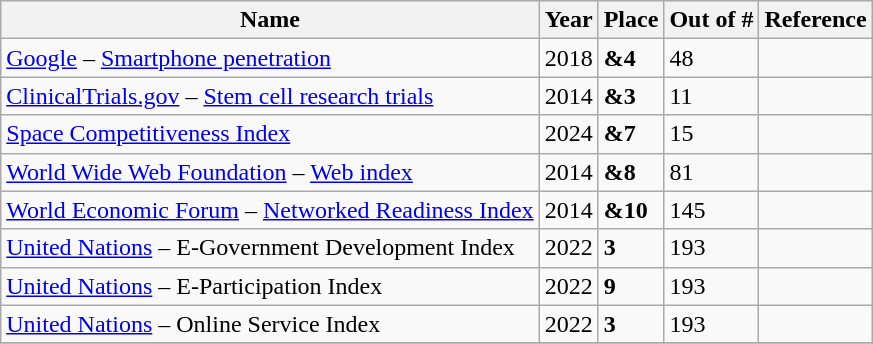<table class="wikitable sortable" style="text-align:left">
<tr>
<th>Name</th>
<th>Year</th>
<th>Place</th>
<th>Out of #</th>
<th>Reference</th>
</tr>
<tr>
<td><a href='#'>Google</a> – <a href='#'>Smartphone penetration</a></td>
<td>2018</td>
<td><strong><span>&</span>4</strong></td>
<td>48</td>
<td> </td>
</tr>
<tr>
<td><a href='#'>ClinicalTrials.gov</a> – <a href='#'>Stem cell research trials</a></td>
<td>2014</td>
<td><strong><span>&</span>3</strong></td>
<td>11</td>
<td></td>
</tr>
<tr>
<td><a href='#'>Space Competitiveness Index</a></td>
<td>2024</td>
<td><strong><span>&</span>7</strong></td>
<td>15</td>
<td></td>
</tr>
<tr>
<td><a href='#'>World Wide Web Foundation</a> – <a href='#'>Web index</a></td>
<td>2014</td>
<td><strong><span>&</span>8</strong></td>
<td>81</td>
<td></td>
</tr>
<tr>
<td><a href='#'>World Economic Forum</a> – <a href='#'>Networked Readiness Index</a></td>
<td>2014</td>
<td><strong><span>&</span>10</strong></td>
<td>145</td>
<td></td>
</tr>
<tr>
<td><a href='#'>United Nations</a> – E-Government Development Index</td>
<td>2022</td>
<td><strong>3</strong></td>
<td>193</td>
<td></td>
</tr>
<tr>
<td><a href='#'>United Nations</a> – E-Participation Index</td>
<td>2022</td>
<td><strong>9</strong></td>
<td>193</td>
<td></td>
</tr>
<tr>
<td><a href='#'>United Nations</a> – Online Service Index</td>
<td>2022</td>
<td><strong>3</strong></td>
<td>193</td>
<td></td>
</tr>
<tr>
</tr>
</table>
